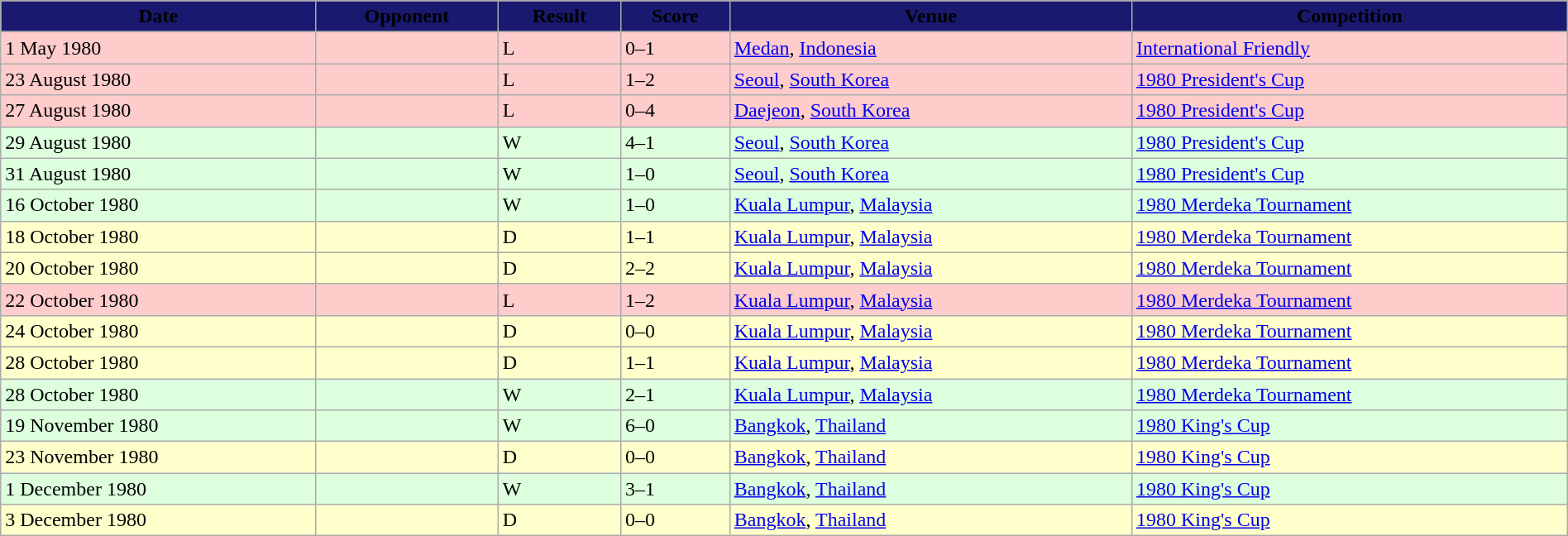<table width=100% class="wikitable">
<tr>
<th style="background:#191970;"><span>Date</span></th>
<th style="background:#191970;"><span>Opponent</span></th>
<th style="background:#191970;"><span>Result</span></th>
<th style="background:#191970;"><span>Score</span></th>
<th style="background:#191970;"><span>Venue</span></th>
<th style="background:#191970;"><span>Competition</span></th>
</tr>
<tr>
</tr>
<tr style="background:#fcc;">
<td>1 May 1980</td>
<td></td>
<td>L</td>
<td>0–1</td>
<td> <a href='#'>Medan</a>, <a href='#'>Indonesia</a></td>
<td><a href='#'>International Friendly</a></td>
</tr>
<tr style="background:#fcc;">
<td>23 August 1980</td>
<td></td>
<td>L</td>
<td>1–2</td>
<td> <a href='#'>Seoul</a>, <a href='#'>South Korea</a></td>
<td><a href='#'>1980 President's Cup</a></td>
</tr>
<tr style="background:#fcc;">
<td>27 August 1980</td>
<td></td>
<td>L</td>
<td>0–4</td>
<td> <a href='#'>Daejeon</a>, <a href='#'>South Korea</a></td>
<td><a href='#'>1980 President's Cup</a></td>
</tr>
<tr style="background:#dfd;">
<td>29 August 1980</td>
<td></td>
<td>W</td>
<td>4–1</td>
<td> <a href='#'>Seoul</a>, <a href='#'>South Korea</a></td>
<td><a href='#'>1980 President's Cup</a></td>
</tr>
<tr style="background:#dfd;">
<td>31 August 1980</td>
<td></td>
<td>W</td>
<td>1–0</td>
<td> <a href='#'>Seoul</a>, <a href='#'>South Korea</a></td>
<td><a href='#'>1980 President's Cup</a></td>
</tr>
<tr style="background:#dfd;">
<td>16 October 1980</td>
<td></td>
<td>W</td>
<td>1–0</td>
<td> <a href='#'>Kuala Lumpur</a>, <a href='#'>Malaysia</a></td>
<td><a href='#'>1980 Merdeka Tournament</a></td>
</tr>
<tr style="background:#ffc;">
<td>18 October 1980</td>
<td></td>
<td>D</td>
<td>1–1</td>
<td> <a href='#'>Kuala Lumpur</a>, <a href='#'>Malaysia</a></td>
<td><a href='#'>1980 Merdeka Tournament</a></td>
</tr>
<tr style="background:#ffc;">
<td>20 October 1980</td>
<td></td>
<td>D</td>
<td>2–2</td>
<td> <a href='#'>Kuala Lumpur</a>, <a href='#'>Malaysia</a></td>
<td><a href='#'>1980 Merdeka Tournament</a></td>
</tr>
<tr style="background:#fcc;">
<td>22 October 1980</td>
<td></td>
<td>L</td>
<td>1–2</td>
<td> <a href='#'>Kuala Lumpur</a>, <a href='#'>Malaysia</a></td>
<td><a href='#'>1980 Merdeka Tournament</a></td>
</tr>
<tr style="background:#ffc;">
<td>24 October 1980</td>
<td></td>
<td>D</td>
<td>0–0</td>
<td> <a href='#'>Kuala Lumpur</a>, <a href='#'>Malaysia</a></td>
<td><a href='#'>1980 Merdeka Tournament</a></td>
</tr>
<tr style="background:#ffc;">
<td>28 October 1980</td>
<td></td>
<td>D</td>
<td>1–1</td>
<td> <a href='#'>Kuala Lumpur</a>, <a href='#'>Malaysia</a></td>
<td><a href='#'>1980 Merdeka Tournament</a></td>
</tr>
<tr style="background:#dfd;">
<td>28 October 1980</td>
<td></td>
<td>W</td>
<td>2–1</td>
<td> <a href='#'>Kuala Lumpur</a>, <a href='#'>Malaysia</a></td>
<td><a href='#'>1980 Merdeka Tournament</a></td>
</tr>
<tr style="background:#dfd;">
<td>19 November 1980</td>
<td></td>
<td>W</td>
<td>6–0</td>
<td> <a href='#'>Bangkok</a>, <a href='#'>Thailand</a></td>
<td><a href='#'>1980 King's Cup</a></td>
</tr>
<tr style="background:#ffc;">
<td>23 November 1980</td>
<td></td>
<td>D</td>
<td>0–0</td>
<td> <a href='#'>Bangkok</a>, <a href='#'>Thailand</a></td>
<td><a href='#'>1980 King's Cup</a></td>
</tr>
<tr style="background:#dfd;">
<td>1 December 1980</td>
<td></td>
<td>W</td>
<td>3–1</td>
<td> <a href='#'>Bangkok</a>, <a href='#'>Thailand</a></td>
<td><a href='#'>1980 King's Cup</a></td>
</tr>
<tr style="background:#ffc;">
<td>3 December 1980</td>
<td></td>
<td>D</td>
<td>0–0</td>
<td> <a href='#'>Bangkok</a>, <a href='#'>Thailand</a></td>
<td><a href='#'>1980 King's Cup</a></td>
</tr>
</table>
